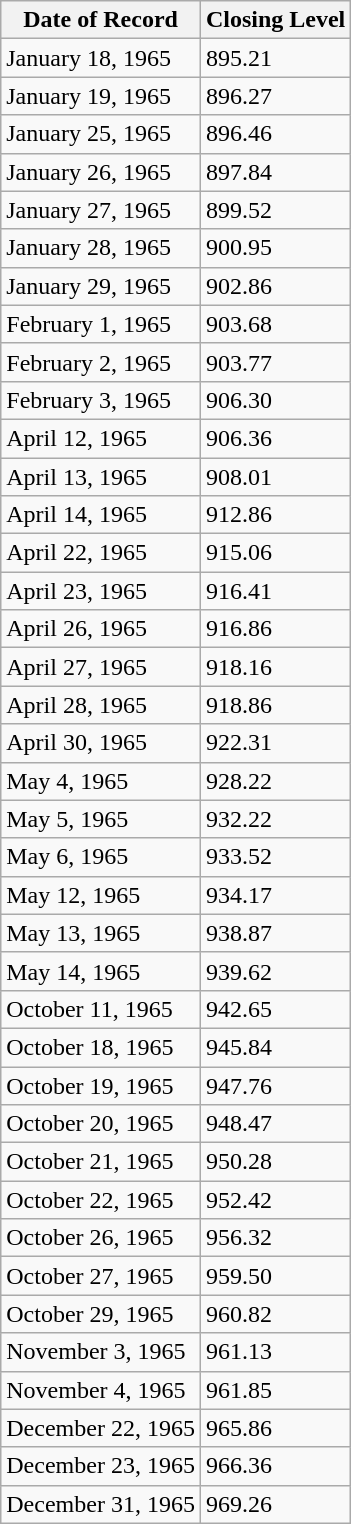<table class="wikitable">
<tr>
<th>Date of Record</th>
<th>Closing Level</th>
</tr>
<tr>
<td>January 18, 1965</td>
<td>895.21</td>
</tr>
<tr>
<td>January 19, 1965</td>
<td>896.27</td>
</tr>
<tr>
<td>January 25, 1965</td>
<td>896.46</td>
</tr>
<tr>
<td>January 26, 1965</td>
<td>897.84</td>
</tr>
<tr>
<td>January 27, 1965</td>
<td>899.52</td>
</tr>
<tr>
<td>January 28, 1965</td>
<td>900.95</td>
</tr>
<tr>
<td>January 29, 1965</td>
<td>902.86</td>
</tr>
<tr>
<td>February 1, 1965</td>
<td>903.68</td>
</tr>
<tr>
<td>February 2, 1965</td>
<td>903.77</td>
</tr>
<tr>
<td>February 3, 1965</td>
<td>906.30</td>
</tr>
<tr>
<td>April 12, 1965</td>
<td>906.36</td>
</tr>
<tr>
<td>April 13, 1965</td>
<td>908.01</td>
</tr>
<tr>
<td>April 14, 1965</td>
<td>912.86</td>
</tr>
<tr>
<td>April 22, 1965</td>
<td>915.06</td>
</tr>
<tr>
<td>April 23, 1965</td>
<td>916.41</td>
</tr>
<tr>
<td>April 26, 1965</td>
<td>916.86</td>
</tr>
<tr>
<td>April 27, 1965</td>
<td>918.16</td>
</tr>
<tr>
<td>April 28, 1965</td>
<td>918.86</td>
</tr>
<tr>
<td>April 30, 1965</td>
<td>922.31</td>
</tr>
<tr>
<td>May 4, 1965</td>
<td>928.22</td>
</tr>
<tr>
<td>May 5, 1965</td>
<td>932.22</td>
</tr>
<tr>
<td>May 6, 1965</td>
<td>933.52</td>
</tr>
<tr>
<td>May 12, 1965</td>
<td>934.17</td>
</tr>
<tr>
<td>May 13, 1965</td>
<td>938.87</td>
</tr>
<tr>
<td>May 14, 1965</td>
<td>939.62</td>
</tr>
<tr>
<td>October 11, 1965</td>
<td>942.65</td>
</tr>
<tr>
<td>October 18, 1965</td>
<td>945.84</td>
</tr>
<tr>
<td>October 19, 1965</td>
<td>947.76</td>
</tr>
<tr>
<td>October 20, 1965</td>
<td>948.47</td>
</tr>
<tr>
<td>October 21, 1965</td>
<td>950.28</td>
</tr>
<tr>
<td>October 22, 1965</td>
<td>952.42</td>
</tr>
<tr>
<td>October 26, 1965</td>
<td>956.32</td>
</tr>
<tr>
<td>October 27, 1965</td>
<td>959.50</td>
</tr>
<tr>
<td>October 29, 1965</td>
<td>960.82</td>
</tr>
<tr>
<td>November 3, 1965</td>
<td>961.13</td>
</tr>
<tr>
<td>November 4, 1965</td>
<td>961.85</td>
</tr>
<tr>
<td>December 22, 1965</td>
<td>965.86</td>
</tr>
<tr>
<td>December 23, 1965</td>
<td>966.36</td>
</tr>
<tr>
<td>December 31, 1965</td>
<td>969.26</td>
</tr>
</table>
